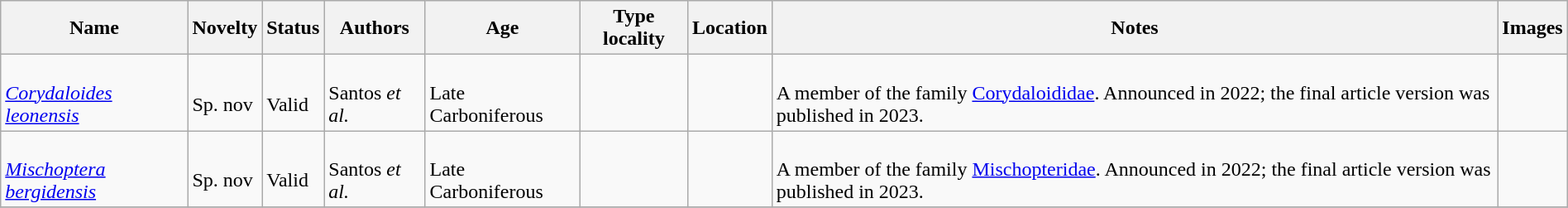<table class="wikitable sortable" align="center" width="100%">
<tr>
<th>Name</th>
<th>Novelty</th>
<th>Status</th>
<th>Authors</th>
<th>Age</th>
<th>Type locality</th>
<th>Location</th>
<th>Notes</th>
<th>Images</th>
</tr>
<tr>
<td><br><em><a href='#'>Corydaloides leonensis</a></em></td>
<td><br>Sp. nov</td>
<td><br>Valid</td>
<td><br>Santos <em>et al.</em></td>
<td><br>Late Carboniferous</td>
<td></td>
<td><br></td>
<td><br>A member of the family <a href='#'>Corydaloididae</a>. Announced in 2022; the final article version was published in 2023.</td>
<td></td>
</tr>
<tr>
<td><br><em><a href='#'>Mischoptera bergidensis</a></em></td>
<td><br>Sp. nov</td>
<td><br>Valid</td>
<td><br>Santos <em>et al.</em></td>
<td><br>Late Carboniferous</td>
<td></td>
<td><br></td>
<td><br>A member of the family <a href='#'>Mischopteridae</a>. Announced in 2022; the final article version was published in 2023.</td>
<td></td>
</tr>
<tr>
</tr>
</table>
